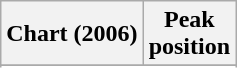<table class="wikitable sortable plainrowheaders" style="text-align:center;">
<tr>
<th align="center">Chart (2006)</th>
<th align="center">Peak<br>position</th>
</tr>
<tr>
</tr>
<tr>
</tr>
<tr>
</tr>
</table>
